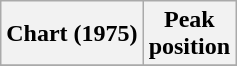<table class="wikitable sortable plainrowheaders" style="text-align:center">
<tr>
<th scope="col">Chart (1975)</th>
<th scope="col">Peak<br>position</th>
</tr>
<tr>
</tr>
</table>
